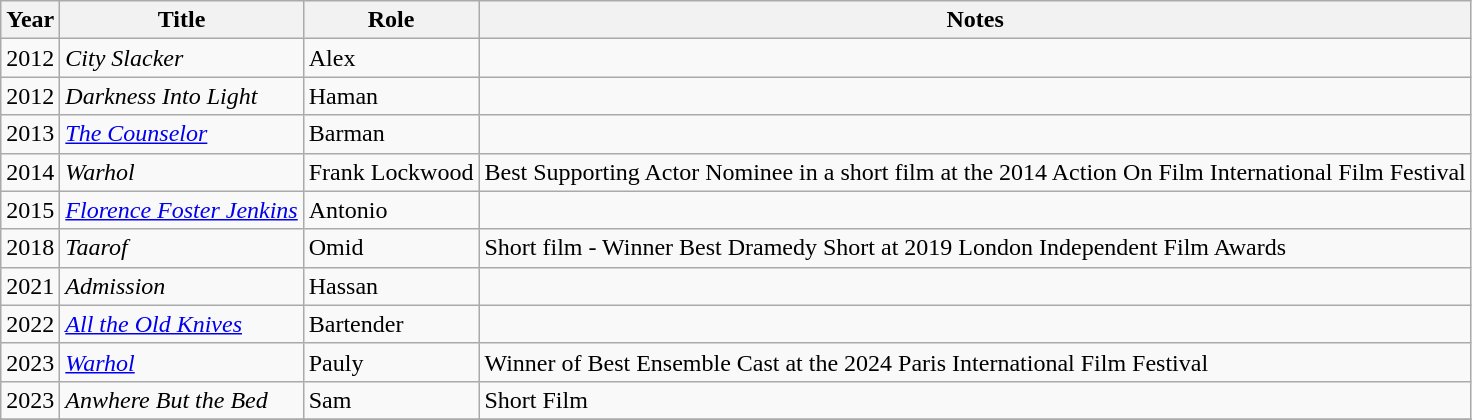<table class="wikitable">
<tr>
<th>Year</th>
<th>Title</th>
<th>Role</th>
<th>Notes</th>
</tr>
<tr>
<td>2012</td>
<td><em>City Slacker</em></td>
<td>Alex</td>
<td></td>
</tr>
<tr>
<td>2012</td>
<td><em>Darkness Into Light</em></td>
<td>Haman</td>
<td></td>
</tr>
<tr>
<td rowspan="1">2013</td>
<td><em><a href='#'>The Counselor</a></em></td>
<td>Barman</td>
<td></td>
</tr>
<tr>
<td>2014</td>
<td><em>Warhol</em></td>
<td>Frank Lockwood</td>
<td>Best Supporting Actor Nominee in a short film at the 2014 Action On Film International Film Festival</td>
</tr>
<tr>
<td>2015</td>
<td><em><a href='#'>Florence Foster Jenkins</a></em></td>
<td>Antonio</td>
<td></td>
</tr>
<tr>
<td>2018</td>
<td><em>Taarof</em></td>
<td>Omid</td>
<td>Short film - Winner Best Dramedy Short at 2019 London Independent Film Awards</td>
</tr>
<tr>
<td>2021</td>
<td><em>Admission</em></td>
<td>Hassan</td>
<td></td>
</tr>
<tr>
<td>2022</td>
<td><em><a href='#'>All the Old Knives</a></em></td>
<td>Bartender</td>
<td></td>
</tr>
<tr>
<td>2023</td>
<td><em><a href='#'>Warhol</a></em></td>
<td>Pauly</td>
<td>Winner of Best Ensemble Cast at the 2024 Paris International Film Festival</td>
</tr>
<tr>
<td>2023</td>
<td><em>Anwhere But the Bed</em></td>
<td>Sam</td>
<td>Short Film</td>
</tr>
<tr>
</tr>
</table>
